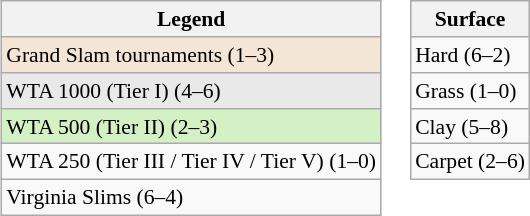<table>
<tr valign=top style=font-size:90%>
<td><br><table class=wikitable>
<tr>
<th>Legend</th>
</tr>
<tr>
<td bgcolor=#f3e6d7>Grand Slam tournaments (1–3)</td>
</tr>
<tr>
<td bgcolor="#e9e9e9">WTA 1000 (Tier I) (4–6)</td>
</tr>
<tr>
<td bgcolor="#d4f1c5">WTA 500 (Tier II) (2–3)</td>
</tr>
<tr>
<td>WTA 250 (Tier III / Tier IV / Tier V) (1–0)</td>
</tr>
<tr>
<td>Virginia Slims (6–4)</td>
</tr>
</table>
</td>
<td><br><table class=wikitable>
<tr>
<th>Surface</th>
</tr>
<tr>
<td>Hard (6–2)</td>
</tr>
<tr>
<td>Grass (1–0)</td>
</tr>
<tr>
<td>Clay (5–8)</td>
</tr>
<tr>
<td>Carpet (2–6)</td>
</tr>
</table>
</td>
</tr>
</table>
